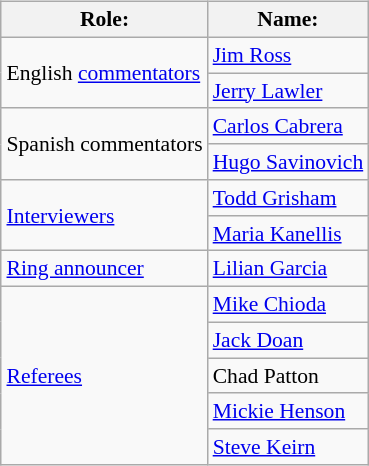<table class="wikitable" style="font-size:90%; margin:0.5em 0 0.5em 1em; float:right; clear:right;">
<tr>
<th>Role:</th>
<th>Name:</th>
</tr>
<tr>
<td rowspan="2">English <a href='#'>commentators</a></td>
<td><a href='#'>Jim Ross</a></td>
</tr>
<tr>
<td><a href='#'>Jerry Lawler</a></td>
</tr>
<tr>
<td rowspan="2">Spanish commentators</td>
<td><a href='#'>Carlos Cabrera</a></td>
</tr>
<tr>
<td><a href='#'>Hugo Savinovich</a></td>
</tr>
<tr>
<td rowspan="2"><a href='#'>Interviewers</a></td>
<td><a href='#'>Todd Grisham</a></td>
</tr>
<tr>
<td><a href='#'>Maria Kanellis</a></td>
</tr>
<tr>
<td><a href='#'>Ring announcer</a></td>
<td><a href='#'>Lilian Garcia</a></td>
</tr>
<tr>
<td rowspan="5"><a href='#'>Referees</a></td>
<td><a href='#'>Mike Chioda</a></td>
</tr>
<tr>
<td><a href='#'>Jack Doan</a></td>
</tr>
<tr>
<td>Chad Patton</td>
</tr>
<tr>
<td><a href='#'>Mickie Henson</a></td>
</tr>
<tr>
<td><a href='#'>Steve Keirn</a></td>
</tr>
</table>
